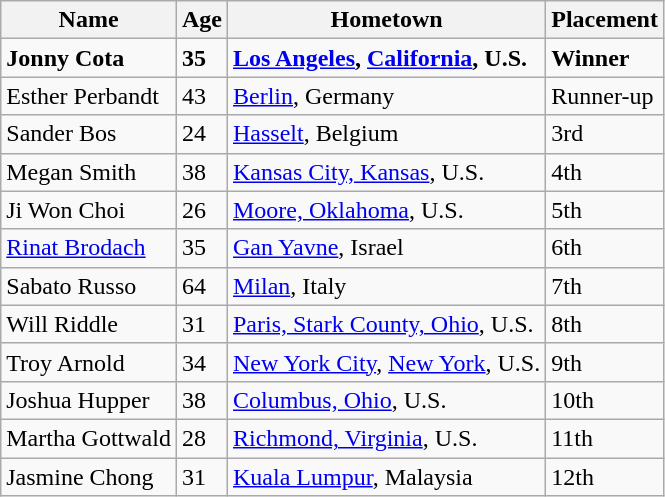<table class="wikitable">
<tr>
<th>Name</th>
<th>Age</th>
<th>Hometown</th>
<th>Placement</th>
</tr>
<tr>
<td><strong>Jonny Cota</strong></td>
<td><strong>35</strong></td>
<td><strong> <a href='#'>Los Angeles</a>, <a href='#'>California</a>, U.S.</strong></td>
<td><strong>Winner</strong></td>
</tr>
<tr>
<td>Esther Perbandt</td>
<td>43</td>
<td><a href='#'>Berlin</a>, Germany</td>
<td>Runner-up</td>
</tr>
<tr>
<td>Sander Bos</td>
<td>24</td>
<td><a href='#'>Hasselt</a>, Belgium</td>
<td>3rd</td>
</tr>
<tr>
<td>Megan Smith</td>
<td>38</td>
<td><a href='#'>Kansas City, Kansas</a>, U.S.</td>
<td>4th</td>
</tr>
<tr>
<td>Ji Won Choi</td>
<td>26</td>
<td><a href='#'>Moore, Oklahoma</a>, U.S.</td>
<td>5th</td>
</tr>
<tr>
<td><a href='#'>Rinat Brodach</a></td>
<td>35</td>
<td><a href='#'>Gan Yavne</a>, Israel</td>
<td>6th</td>
</tr>
<tr>
<td>Sabato Russo</td>
<td>64</td>
<td><a href='#'>Milan</a>, Italy</td>
<td>7th</td>
</tr>
<tr>
<td>Will Riddle</td>
<td>31</td>
<td><a href='#'>Paris, Stark County, Ohio</a>, U.S.</td>
<td>8th</td>
</tr>
<tr>
<td>Troy Arnold</td>
<td>34</td>
<td><a href='#'>New York City</a>, <a href='#'>New York</a>, U.S.</td>
<td>9th</td>
</tr>
<tr>
<td>Joshua Hupper</td>
<td>38</td>
<td><a href='#'>Columbus, Ohio</a>, U.S.</td>
<td>10th</td>
</tr>
<tr>
<td>Martha Gottwald</td>
<td>28</td>
<td><a href='#'>Richmond, Virginia</a>, U.S.</td>
<td>11th</td>
</tr>
<tr>
<td>Jasmine Chong</td>
<td>31</td>
<td><a href='#'>Kuala Lumpur</a>, Malaysia</td>
<td>12th</td>
</tr>
</table>
